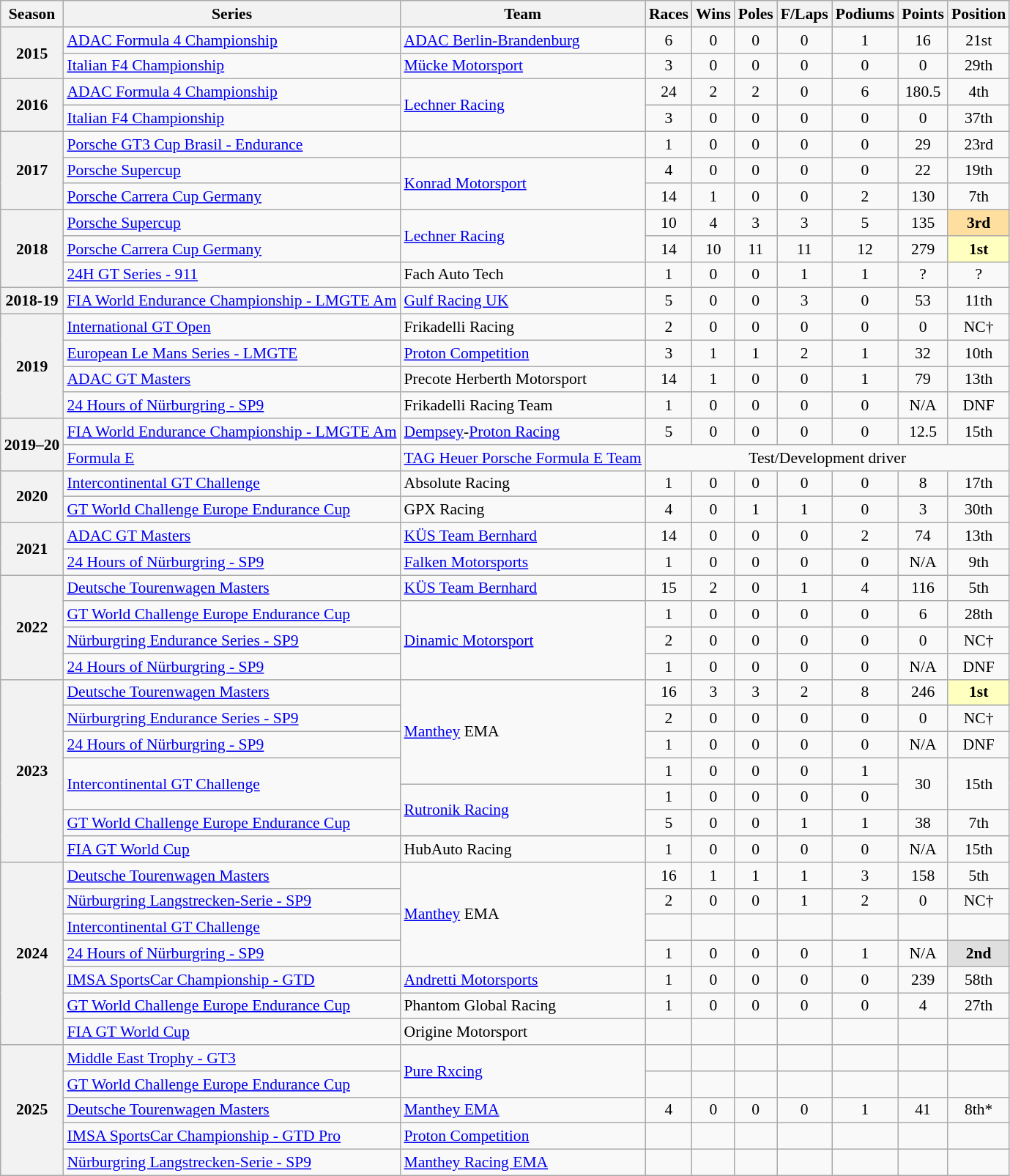<table class="wikitable" style="font-size: 90%; text-align:center">
<tr>
<th>Season</th>
<th>Series</th>
<th>Team</th>
<th>Races</th>
<th>Wins</th>
<th>Poles</th>
<th>F/Laps</th>
<th>Podiums</th>
<th>Points</th>
<th>Position</th>
</tr>
<tr>
<th rowspan=2>2015</th>
<td align=left><a href='#'>ADAC Formula 4 Championship</a></td>
<td align=left><a href='#'>ADAC Berlin-Brandenburg</a></td>
<td>6</td>
<td>0</td>
<td>0</td>
<td>0</td>
<td>1</td>
<td>16</td>
<td>21st</td>
</tr>
<tr>
<td align=left><a href='#'>Italian F4 Championship</a></td>
<td align=left><a href='#'>Mücke Motorsport</a></td>
<td>3</td>
<td>0</td>
<td>0</td>
<td>0</td>
<td>0</td>
<td>0</td>
<td>29th</td>
</tr>
<tr>
<th rowspan=2>2016</th>
<td align=left><a href='#'>ADAC Formula 4 Championship</a></td>
<td rowspan="2" align=left><a href='#'>Lechner Racing</a></td>
<td>24</td>
<td>2</td>
<td>2</td>
<td>0</td>
<td>6</td>
<td>180.5</td>
<td>4th</td>
</tr>
<tr>
<td align=left><a href='#'>Italian F4 Championship</a></td>
<td>3</td>
<td>0</td>
<td>0</td>
<td>0</td>
<td>0</td>
<td>0</td>
<td>37th</td>
</tr>
<tr>
<th rowspan=3>2017</th>
<td align=left><a href='#'>Porsche GT3 Cup Brasil - Endurance</a></td>
<td align=left></td>
<td>1</td>
<td>0</td>
<td>0</td>
<td>0</td>
<td>0</td>
<td>29</td>
<td>23rd</td>
</tr>
<tr>
<td align=left><a href='#'>Porsche Supercup</a></td>
<td rowspan="2" align=left><a href='#'>Konrad Motorsport</a></td>
<td>4</td>
<td>0</td>
<td>0</td>
<td>0</td>
<td>0</td>
<td>22</td>
<td>19th</td>
</tr>
<tr>
<td align=left><a href='#'>Porsche Carrera Cup Germany</a></td>
<td>14</td>
<td>1</td>
<td>0</td>
<td>0</td>
<td>2</td>
<td>130</td>
<td>7th</td>
</tr>
<tr>
<th rowspan=3>2018</th>
<td align=left><a href='#'>Porsche Supercup</a></td>
<td rowspan="2" align=left><a href='#'>Lechner Racing</a></td>
<td>10</td>
<td>4</td>
<td>3</td>
<td>3</td>
<td>5</td>
<td>135</td>
<td style="background:#FFDF9F;"><strong>3rd</strong></td>
</tr>
<tr>
<td align=left><a href='#'>Porsche Carrera Cup Germany</a></td>
<td>14</td>
<td>10</td>
<td>11</td>
<td>11</td>
<td>12</td>
<td>279</td>
<td style="background:#FFFFBF;"><strong>1st</strong></td>
</tr>
<tr>
<td align=left><a href='#'>24H GT Series - 911</a></td>
<td align=left>Fach Auto Tech</td>
<td>1</td>
<td>0</td>
<td>0</td>
<td>1</td>
<td>1</td>
<td>?</td>
<td>?</td>
</tr>
<tr>
<th>2018-19</th>
<td align=left><a href='#'>FIA World Endurance Championship - LMGTE Am</a></td>
<td align=left><a href='#'>Gulf Racing UK</a></td>
<td>5</td>
<td>0</td>
<td>0</td>
<td>3</td>
<td>0</td>
<td>53</td>
<td>11th</td>
</tr>
<tr>
<th rowspan="4">2019</th>
<td align=left><a href='#'>International GT Open</a></td>
<td align=left>Frikadelli Racing</td>
<td>2</td>
<td>0</td>
<td>0</td>
<td>0</td>
<td>0</td>
<td>0</td>
<td>NC†</td>
</tr>
<tr>
<td align=left><a href='#'>European Le Mans Series - LMGTE</a></td>
<td align=left><a href='#'>Proton Competition</a></td>
<td>3</td>
<td>1</td>
<td>1</td>
<td>2</td>
<td>1</td>
<td>32</td>
<td>10th</td>
</tr>
<tr>
<td align=left><a href='#'>ADAC GT Masters</a></td>
<td align=left>Precote Herberth Motorsport</td>
<td>14</td>
<td>1</td>
<td>0</td>
<td>0</td>
<td>1</td>
<td>79</td>
<td>13th</td>
</tr>
<tr>
<td align=left><a href='#'>24 Hours of Nürburgring - SP9</a></td>
<td align=left>Frikadelli Racing Team</td>
<td>1</td>
<td>0</td>
<td>0</td>
<td>0</td>
<td>0</td>
<td>N/A</td>
<td>DNF</td>
</tr>
<tr>
<th rowspan=2>2019–20</th>
<td align=left><a href='#'>FIA World Endurance Championship - LMGTE Am</a></td>
<td align=left><a href='#'>Dempsey</a>-<a href='#'>Proton Racing</a></td>
<td>5</td>
<td>0</td>
<td>0</td>
<td>0</td>
<td>0</td>
<td>12.5</td>
<td>15th</td>
</tr>
<tr>
<td align=left><a href='#'>Formula E</a></td>
<td align=left><a href='#'>TAG Heuer Porsche Formula E Team</a></td>
<td colspan="7">Test/Development driver</td>
</tr>
<tr>
<th rowspan="2">2020</th>
<td align=left><a href='#'>Intercontinental GT Challenge</a></td>
<td align=left>Absolute Racing</td>
<td>1</td>
<td>0</td>
<td>0</td>
<td>0</td>
<td>0</td>
<td>8</td>
<td>17th</td>
</tr>
<tr>
<td align=left><a href='#'>GT World Challenge Europe Endurance Cup</a></td>
<td align=left>GPX Racing</td>
<td>4</td>
<td>0</td>
<td>1</td>
<td>1</td>
<td>0</td>
<td>3</td>
<td>30th</td>
</tr>
<tr>
<th rowspan="2">2021</th>
<td align=left><a href='#'>ADAC GT Masters</a></td>
<td align=left><a href='#'>KÜS Team Bernhard</a></td>
<td>14</td>
<td>0</td>
<td>0</td>
<td>0</td>
<td>2</td>
<td>74</td>
<td>13th</td>
</tr>
<tr>
<td align=left><a href='#'>24 Hours of Nürburgring - SP9</a></td>
<td align=left><a href='#'>Falken Motorsports</a></td>
<td>1</td>
<td>0</td>
<td>0</td>
<td>0</td>
<td>0</td>
<td>N/A</td>
<td>9th</td>
</tr>
<tr>
<th rowspan="4">2022</th>
<td align="left"><a href='#'>Deutsche Tourenwagen Masters</a></td>
<td align="left"><a href='#'>KÜS Team Bernhard</a></td>
<td>15</td>
<td>2</td>
<td>0</td>
<td>1</td>
<td>4</td>
<td>116</td>
<td>5th</td>
</tr>
<tr>
<td align="left"><a href='#'>GT World Challenge Europe Endurance Cup</a></td>
<td rowspan="3" align="left"><a href='#'>Dinamic Motorsport</a></td>
<td>1</td>
<td>0</td>
<td>0</td>
<td>0</td>
<td>0</td>
<td>6</td>
<td>28th</td>
</tr>
<tr>
<td align=left><a href='#'>Nürburgring Endurance Series - SP9</a></td>
<td>2</td>
<td>0</td>
<td>0</td>
<td>0</td>
<td>0</td>
<td>0</td>
<td>NC†</td>
</tr>
<tr>
<td align=left><a href='#'>24 Hours of Nürburgring - SP9</a></td>
<td>1</td>
<td>0</td>
<td>0</td>
<td>0</td>
<td>0</td>
<td>N/A</td>
<td>DNF</td>
</tr>
<tr>
<th rowspan="7">2023</th>
<td align=left><a href='#'>Deutsche Tourenwagen Masters</a></td>
<td rowspan="4" align="left"><a href='#'>Manthey</a> EMA</td>
<td>16</td>
<td>3</td>
<td>3</td>
<td>2</td>
<td>8</td>
<td>246</td>
<td style="background:#FFFFBF;"><strong>1st</strong></td>
</tr>
<tr>
<td align=left><a href='#'>Nürburgring Endurance Series - SP9</a></td>
<td>2</td>
<td>0</td>
<td>0</td>
<td>0</td>
<td>0</td>
<td>0</td>
<td>NC†</td>
</tr>
<tr>
<td align="left"><a href='#'>24 Hours of Nürburgring - SP9</a></td>
<td>1</td>
<td>0</td>
<td>0</td>
<td>0</td>
<td>0</td>
<td>N/A</td>
<td>DNF</td>
</tr>
<tr>
<td rowspan="2" align="left"><a href='#'>Intercontinental GT Challenge</a></td>
<td>1</td>
<td>0</td>
<td>0</td>
<td>0</td>
<td>1</td>
<td rowspan="2">30</td>
<td rowspan="2">15th</td>
</tr>
<tr>
<td align=left rowspan=2><a href='#'>Rutronik Racing</a></td>
<td>1</td>
<td>0</td>
<td>0</td>
<td>0</td>
<td>0</td>
</tr>
<tr>
<td align=left><a href='#'>GT World Challenge Europe Endurance Cup</a></td>
<td>5</td>
<td>0</td>
<td>0</td>
<td>1</td>
<td>1</td>
<td>38</td>
<td>7th</td>
</tr>
<tr>
<td align=left><a href='#'>FIA GT World Cup</a></td>
<td align=left>HubAuto Racing</td>
<td>1</td>
<td>0</td>
<td>0</td>
<td>0</td>
<td>0</td>
<td>N/A</td>
<td>15th</td>
</tr>
<tr>
<th rowspan="7">2024</th>
<td align=left><a href='#'>Deutsche Tourenwagen Masters</a></td>
<td rowspan="4" align="left"><a href='#'>Manthey</a> EMA</td>
<td>16</td>
<td>1</td>
<td>1</td>
<td>1</td>
<td>3</td>
<td>158</td>
<td>5th</td>
</tr>
<tr>
<td align=left><a href='#'>Nürburgring Langstrecken-Serie - SP9</a></td>
<td>2</td>
<td>0</td>
<td>0</td>
<td>1</td>
<td>2</td>
<td>0</td>
<td>NC†</td>
</tr>
<tr>
<td align=left><a href='#'>Intercontinental GT Challenge</a></td>
<td></td>
<td></td>
<td></td>
<td></td>
<td></td>
<td></td>
<td></td>
</tr>
<tr>
<td align=left><a href='#'>24 Hours of Nürburgring - SP9</a></td>
<td>1</td>
<td>0</td>
<td>0</td>
<td>0</td>
<td>1</td>
<td>N/A</td>
<td style="background:#DFDFDF;"><strong>2nd</strong></td>
</tr>
<tr>
<td align=left><a href='#'>IMSA SportsCar Championship - GTD</a></td>
<td align=left><a href='#'>Andretti Motorsports</a></td>
<td>1</td>
<td>0</td>
<td>0</td>
<td>0</td>
<td>0</td>
<td>239</td>
<td>58th</td>
</tr>
<tr>
<td align=left><a href='#'>GT World Challenge Europe Endurance Cup</a></td>
<td align=left>Phantom Global Racing</td>
<td>1</td>
<td>0</td>
<td>0</td>
<td>0</td>
<td>0</td>
<td>4</td>
<td>27th</td>
</tr>
<tr>
<td align=left><a href='#'>FIA GT World Cup</a></td>
<td align=left>Origine Motorsport</td>
<td></td>
<td></td>
<td></td>
<td></td>
<td></td>
<td></td>
<td></td>
</tr>
<tr>
<th rowspan="5">2025</th>
<td align=left><a href='#'>Middle East Trophy - GT3</a></td>
<td rowspan="2" align="left"><a href='#'>Pure Rxcing</a></td>
<td></td>
<td></td>
<td></td>
<td></td>
<td></td>
<td></td>
<td></td>
</tr>
<tr>
<td align=left><a href='#'>GT World Challenge Europe Endurance Cup</a></td>
<td></td>
<td></td>
<td></td>
<td></td>
<td></td>
<td></td>
<td></td>
</tr>
<tr>
<td align=left><a href='#'>Deutsche Tourenwagen Masters</a></td>
<td align=left><a href='#'>Manthey EMA</a></td>
<td>4</td>
<td>0</td>
<td>0</td>
<td>0</td>
<td>1</td>
<td>41</td>
<td>8th*</td>
</tr>
<tr>
<td align=left><a href='#'>IMSA SportsCar Championship - GTD Pro</a></td>
<td align=left><a href='#'>Proton Competition</a></td>
<td></td>
<td></td>
<td></td>
<td></td>
<td></td>
<td></td>
<td></td>
</tr>
<tr>
<td align=left><a href='#'>Nürburgring Langstrecken-Serie - SP9</a></td>
<td align=left><a href='#'>Manthey Racing EMA</a></td>
<td></td>
<td></td>
<td></td>
<td></td>
<td></td>
<td></td>
<td></td>
</tr>
</table>
